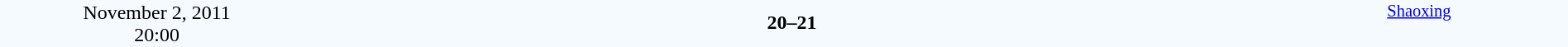<table style="width: 100%; background:#F5FAFF;" cellspacing="0">
<tr>
<td align=center rowspan=3 width=20%>November 2, 2011<br>20:00</td>
</tr>
<tr>
<td width=24% align=right></td>
<td align=center width=13%><strong>20–21</strong></td>
<td width=24%><strong></strong></td>
<td style=font-size:85% rowspan=3 valign=top align=center><a href='#'>Shaoxing</a></td>
</tr>
<tr style=font-size:85%>
<td align=right></td>
<td align=center></td>
<td></td>
</tr>
</table>
